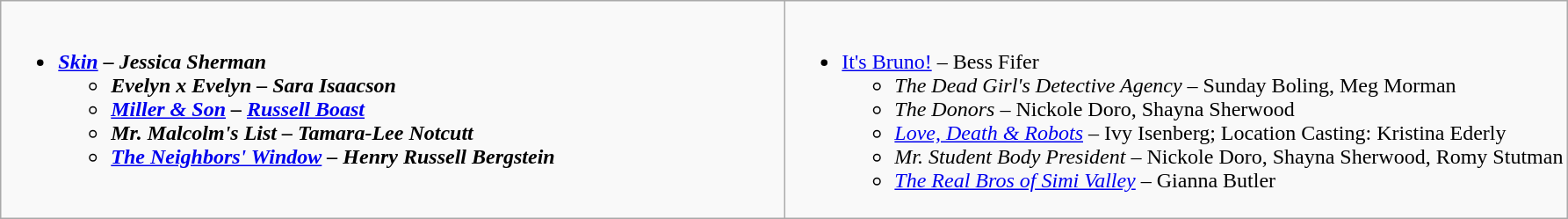<table class=wikitable>
<tr>
<td valign="top" width="50%"><br><ul><li><strong><em><a href='#'>Skin</a><em> – Jessica Sherman<strong><ul><li></em>Evelyn x Evelyn<em> – Sara Isaacson</li><li></em><a href='#'>Miller & Son</a><em> – <a href='#'>Russell Boast</a></li><li></em>Mr. Malcolm's List<em> – Tamara-Lee Notcutt</li><li></em><a href='#'>The Neighbors' Window</a><em> – Henry Russell Bergstein</li></ul></li></ul></td>
<td valign="top" width="50%"><br><ul><li></em></strong><a href='#'>It's Bruno!</a></em> – Bess Fifer</strong><ul><li><em>The Dead Girl's Detective Agency</em> – Sunday Boling, Meg Morman</li><li><em>The Donors</em> – Nickole Doro, Shayna Sherwood</li><li><em><a href='#'>Love, Death & Robots</a></em> – Ivy Isenberg; Location Casting: Kristina Ederly</li><li><em>Mr. Student Body President</em> – Nickole Doro, Shayna Sherwood, Romy Stutman</li><li><em><a href='#'>The Real Bros of Simi Valley</a></em> – Gianna Butler</li></ul></li></ul></td>
</tr>
</table>
